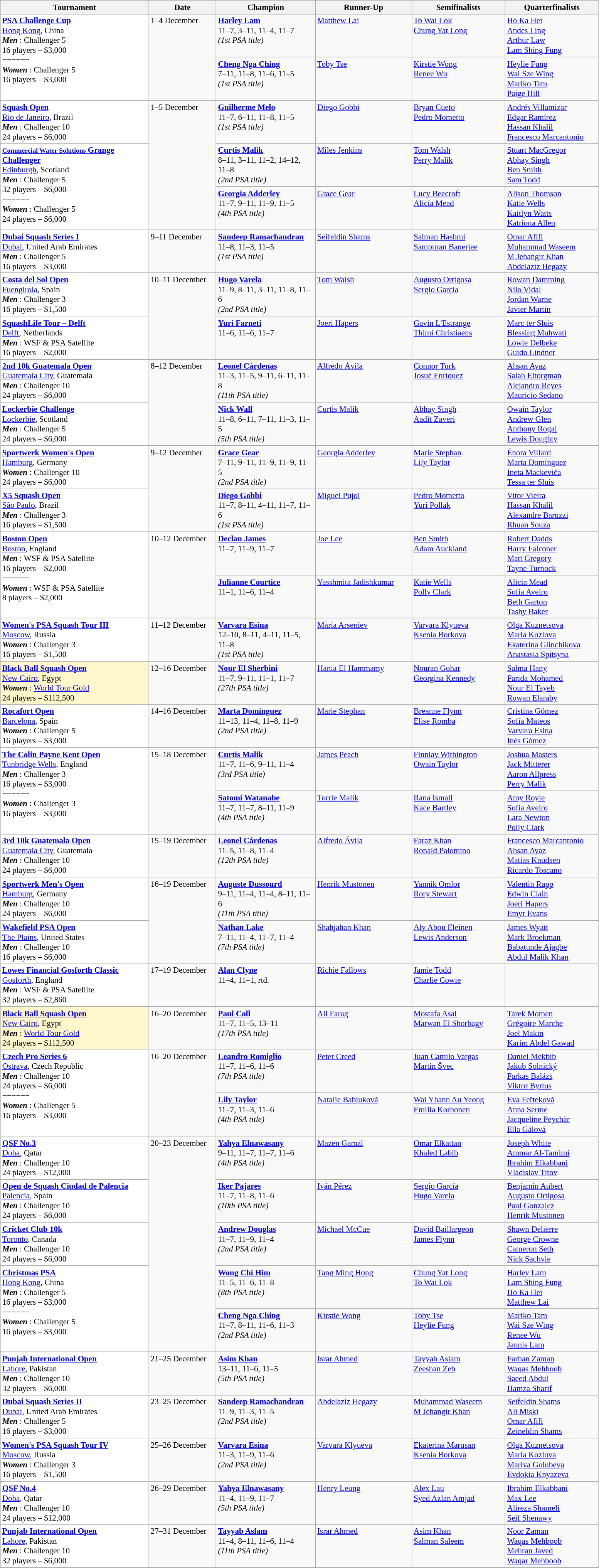<table class="wikitable" style="font-size:88%">
<tr>
<th width=250>Tournament</th>
<th width=110>Date</th>
<th width=165>Champion</th>
<th width=160>Runner-Up</th>
<th width=155>Semifinalists</th>
<th width=155>Quarterfinalists</th>
</tr>
<tr style="vertical-align:top">
<td rowspan=2 style="background:#fff;"><strong><a href='#'> PSA Challenge Cup</a></strong><br> <a href='#'>Hong Kong</a>, China<br><strong> <em>Men</em> </strong>: Challenger 5<br>16 players – $3,000<br>−−−−−−<br><strong> <em>Women</em> </strong>: Challenger 5<br>16 players – $3,000</td>
<td rowspan=2>1–4 December</td>
<td> <strong><a href='#'>Harley Lam</a></strong><br>11–7, 3–11, 11–4, 11–7<br><em>(1st PSA title)</em></td>
<td> <a href='#'>Matthew Lai</a></td>
<td> <a href='#'>To Wai Lok</a><br> <a href='#'>Chung Yat Long</a></td>
<td> <a href='#'>Ho Ka Hei</a><br> <a href='#'>Andes Ling</a><br> <a href='#'>Arthur Law</a><br> <a href='#'>Lam Shing Fung</a></td>
</tr>
<tr style="vertical-align:top">
<td> <strong><a href='#'>Cheng Nga Ching</a></strong><br>7–11, 11–8, 11–6, 11–5<br><em>(1st PSA title)</em></td>
<td> <a href='#'>Toby Tse</a></td>
<td> <a href='#'>Kirstie Wong</a><br> <a href='#'>Renee Wu</a></td>
<td> <a href='#'>Heylie Fung</a><br> <a href='#'>Wai Sze Wing</a><br> <a href='#'>Mariko Tam</a><br> <a href='#'>Paige Hill</a></td>
</tr>
<tr style="vertical-align:top">
<td style="background:#fff;"><strong><a href='#'> Squash Open</a></strong><br> <a href='#'>Rio de Janeiro</a>, Brazil<br><strong> <em>Men</em> </strong>: Challenger 10<br>24 players – $6,000</td>
<td rowspan=3>1–5 December</td>
<td> <strong><a href='#'>Guilherme Melo</a></strong><br>11–7, 6–11, 11–8, 11–5<br><em>(1st PSA title)</em></td>
<td> <a href='#'>Diego Gobbi</a></td>
<td> <a href='#'>Bryan Cueto</a><br> <a href='#'>Pedro Mometto</a></td>
<td> <a href='#'>Andrés Villamizar</a><br> <a href='#'>Edgar Ramírez</a><br> <a href='#'>Hassan Khalil</a><br> <a href='#'>Francesco Marcantonio</a></td>
</tr>
<tr style="vertical-align:top">
<td rowspan=2 style="background:#fff;"><strong><a href='#'><small>Commercial Water Solutions</small> Grange Challenger</a></strong><br> <a href='#'>Edinburgh</a>, Scotland<br><strong> <em>Men</em> </strong>: Challenger 5<br>32 players – $6,000<br>−−−−−−<br><strong> <em>Women</em> </strong>: Challenger 5<br>24 players – $6,000</td>
<td> <strong><a href='#'>Curtis Malik</a></strong><br>8–11, 3–11, 11–2, 14–12, 11–8<br><em>(2nd PSA title)</em></td>
<td> <a href='#'>Miles Jenkins</a></td>
<td> <a href='#'>Tom Walsh</a><br> <a href='#'>Perry Malik</a></td>
<td> <a href='#'>Stuart MacGregor</a><br> <a href='#'>Abhay Singh</a><br> <a href='#'>Ben Smith</a><br> <a href='#'>Sam Todd</a></td>
</tr>
<tr style="vertical-align:top">
<td> <strong><a href='#'>Georgia Adderley</a></strong><br>11–7, 9–11, 11–9, 11–5<br><em>(4th PSA title)</em></td>
<td> <a href='#'>Grace Gear</a></td>
<td> <a href='#'>Lucy Beecroft</a><br> <a href='#'>Alicia Mead</a></td>
<td> <a href='#'>Alison Thomson</a><br> <a href='#'>Katie Wells</a><br> <a href='#'>Kaitlyn Watts</a><br> <a href='#'>Katriona Allen</a></td>
</tr>
<tr style="vertical-align:top">
<td style="background:#fff;"><strong><a href='#'> Dubai Squash Series I</a></strong><br> <a href='#'>Dubai</a>, United Arab Emirates<br><strong> <em>Men</em> </strong>: Challenger 5<br>16 players – $3,000</td>
<td>9–11 December</td>
<td> <strong><a href='#'>Sandeep Ramachandran</a></strong><br>11–8, 11–3, 11–5<br><em>(1st PSA title)</em></td>
<td> <a href='#'>Seifeldin Shams</a></td>
<td> <a href='#'>Salman Hashmi</a><br> <a href='#'>Sampuran Banerjee</a></td>
<td> <a href='#'>Omar Afifi</a><br> <a href='#'>Muhammad Waseem</a><br> <a href='#'>M Jehangir Khan</a><br> <a href='#'>Abdelaziz Hegazy</a></td>
</tr>
<tr style="vertical-align:top">
<td style="background:#fff;"><strong><a href='#'>Costa del Sol Open</a></strong><br> <a href='#'>Fuengirola</a>, Spain<br><strong> <em>Men</em> </strong>: Challenger 3<br>16 players – $1,500</td>
<td rowspan=2>10–11 December</td>
<td> <strong><a href='#'>Hugo Varela</a></strong><br>11–9, 8–11, 3–11, 11–8, 11–6<br><em>(2nd PSA title)</em></td>
<td> <a href='#'>Tom Walsh</a></td>
<td> <a href='#'>Augusto Ortigosa</a><br> <a href='#'>Sergio García</a></td>
<td> <a href='#'>Rowan Damming</a><br> <a href='#'>Nilo Vidal</a><br> <a href='#'>Jordan Warne</a><br> <a href='#'>Javier Martín</a></td>
</tr>
<tr style="vertical-align:top">
<td style="background:#fff;"><strong><a href='#'>SquashLife Tour – Delft</a></strong><br> <a href='#'>Delft</a>, Netherlands<br><em> <strong>Men</strong> </em>: WSF & PSA Satellite<br>16 players – $2,000</td>
<td> <strong><a href='#'>Yuri Farneti</a></strong><br>11–6, 11–6, 11–7</td>
<td> <a href='#'>Joeri Hapers</a></td>
<td> <a href='#'>Gavin L'Estrange</a><br> <a href='#'>Thimi Christiaens</a></td>
<td> <a href='#'>Marc ter Sluis</a><br> <a href='#'>Blessing Muhwati</a><br> <a href='#'>Lowie Delbeke</a><br> <a href='#'>Guido Lindner</a></td>
</tr>
<tr style="vertical-align:top">
<td style="background:#fff;"><strong><a href='#'>2nd 10k Guatemala Open</a></strong><br> <a href='#'>Guatemala City</a>, Guatemala<br><strong> <em>Men</em> </strong>: Challenger 10<br>24 players – $6,000</td>
<td rowspan=2>8–12 December</td>
<td> <strong><a href='#'>Leonel Cárdenas</a></strong><br>11–3, 11–5, 9–11, 6–11, 11–8<br><em>(11th PSA title)</em></td>
<td> <a href='#'>Alfredo Ávila</a></td>
<td> <a href='#'>Connor Turk</a><br> <a href='#'>Josué Enríquez</a></td>
<td> <a href='#'>Ahsan Ayaz</a><br> <a href='#'>Salah Eltorgman</a><br> <a href='#'>Alejandro Reyes</a><br> <a href='#'>Mauricio Sedano</a></td>
</tr>
<tr style="vertical-align:top">
<td style="background:#fff;"><strong><a href='#'>Lockerbie Challenge</a></strong><br> <a href='#'>Lockerbie</a>, Scotland<br><strong> <em>Men</em> </strong>: Challenger 5<br>24 players – $6,000</td>
<td> <strong><a href='#'>Nick Wall</a></strong><br>11–8, 6–11, 7–11, 11–3, 11–5<br><em>(5th PSA title)</em></td>
<td> <a href='#'>Curtis Malik</a></td>
<td> <a href='#'>Abhay Singh</a><br> <a href='#'>Aadit Zaveri</a></td>
<td> <a href='#'>Owain Taylor</a><br> <a href='#'>Andrew Glen</a><br> <a href='#'>Anthony Rogal</a><br> <a href='#'>Lewis Doughty</a></td>
</tr>
<tr style="vertical-align:top">
<td style="background:#fff;"><strong><a href='#'>Sportwerk Women's Open</a></strong><br> <a href='#'>Hamburg</a>, Germany<br><strong> <em>Women</em> </strong>: Challenger 10<br>24 players – $6,000</td>
<td rowspan=2>9–12 December</td>
<td> <strong><a href='#'>Grace Gear</a></strong><br>7–11, 9–11, 11–9, 11–9, 11–5<br><em>(2nd PSA title)</em></td>
<td> <a href='#'>Georgia Adderley</a></td>
<td> <a href='#'>Marie Stephan</a><br> <a href='#'>Lily Taylor</a></td>
<td> <a href='#'>Énora Villard</a><br> <a href='#'>Marta Domínguez</a><br> <a href='#'>Ineta Mackeviča</a><br> <a href='#'>Tessa ter Sluis</a></td>
</tr>
<tr style="vertical-align:top">
<td style="background:#fff;"><strong><a href='#'>X5 Squash Open</a></strong><br> <a href='#'>São Paulo</a>, Brazil<br><strong> <em>Men</em> </strong>: Challenger 3<br>16 players – $1,500</td>
<td> <strong><a href='#'>Diego Gobbi</a></strong><br>11–7, 8–11, 4–11, 11–7, 11–6<br><em>(1st PSA title)</em></td>
<td> <a href='#'>Miguel Pujol</a></td>
<td> <a href='#'>Pedro Mometto</a><br> <a href='#'>Yuri Pollak</a></td>
<td> <a href='#'>Vitor Vieira</a><br> <a href='#'>Hassan Khalil</a><br> <a href='#'>Alexandre Baruzzi</a><br> <a href='#'>Rhuan Souza</a></td>
</tr>
<tr style="vertical-align:top">
<td rowspan=2 style="background:#fff;"><strong><a href='#'>Boston Open</a></strong><br> <a href='#'>Boston</a>, England<br><strong> <em>Men</em> </strong>: WSF & PSA Satellite<br>16 players – $2,000<br>−−−−−−<br><strong> <em>Women</em> </strong>: WSF & PSA Satellite<br>8 players – $2,000</td>
<td rowspan=2>10–12 December</td>
<td> <strong><a href='#'>Declan James</a></strong><br>11–7, 11–9, 11–7</td>
<td> <a href='#'>Joe Lee</a></td>
<td> <a href='#'>Ben Smith</a><br> <a href='#'>Adam Auckland</a></td>
<td> <a href='#'>Robert Dadds</a><br> <a href='#'>Harry Falconer</a><br> <a href='#'>Matt Gregory</a><br> <a href='#'>Tayne Turnock</a></td>
</tr>
<tr style="vertical-align:top">
<td> <strong><a href='#'>Julianne Courtice</a></strong><br>11–1, 11–6, 11–4</td>
<td> <a href='#'>Yasshmita Jadishkumar</a></td>
<td> <a href='#'>Katie Wells</a><br> <a href='#'>Polly Clark</a></td>
<td> <a href='#'>Alicia Mead</a><br> <a href='#'>Sofia Aveiro</a><br> <a href='#'>Beth Garton</a><br> <a href='#'>Tashy Baker</a></td>
</tr>
<tr style="vertical-align:top">
<td style="background:#fff;"><strong><a href='#'>Women's PSA Squash Tour III</a></strong><br> <a href='#'>Moscow</a>, Russia<br><strong> <em>Women</em> </strong>: Challenger 3<br>16 players – $1,500</td>
<td>11–12 December</td>
<td> <strong><a href='#'>Varvara Esina</a></strong><br>12–10, 8–11, 4–11, 11–5, 11–8<br><em>(1st PSA title)</em></td>
<td> <a href='#'>Maria Arseniev</a></td>
<td> <a href='#'>Varvara Klyueva</a><br> <a href='#'>Ksenia Borkova</a></td>
<td> <a href='#'>Olga Kuznetsova</a><br> <a href='#'>Maria Kozlova</a><br> <a href='#'>Ekaterina Glinchikova</a><br> <a href='#'>Anastasia Spitsyna</a></td>
</tr>
<tr style="vertical-align:top">
<td style="background:#fff7cc;"><strong><a href='#'> Black Ball Squash Open</a></strong><br> <a href='#'>New Cairo</a>, Egypt<br><strong> <em>Women</em> </strong>: <a href='#'>World Tour Gold</a><br>24 players – $112,500</td>
<td>12–16 December</td>
<td> <strong><a href='#'>Nour El Sherbini</a></strong><br>11–7, 9–11, 11–1, 11–7<br><em>(27th PSA title)</em></td>
<td> <a href='#'>Hania El Hammamy</a></td>
<td> <a href='#'>Nouran Gohar</a><br> <a href='#'>Georgina Kennedy</a></td>
<td> <a href='#'>Salma Hany</a><br> <a href='#'>Farida Mohamed</a><br> <a href='#'>Nour El Tayeb</a><br> <a href='#'>Rowan Elaraby</a></td>
</tr>
<tr style="vertical-align:top">
<td style="background:#fff;"><strong><a href='#'>Rocafort Open</a></strong><br> <a href='#'>Barcelona</a>, Spain<br><strong> <em>Women</em> </strong>: Challenger 5<br>16 players – $3,000</td>
<td>14–16 December</td>
<td> <strong><a href='#'>Marta Domínguez</a></strong><br>11–13, 11–4, 11–8, 11–9<br><em>(2nd PSA title)</em></td>
<td> <a href='#'>Marie Stephan</a></td>
<td> <a href='#'>Breanne Flynn</a><br> <a href='#'>Élise Romba</a></td>
<td> <a href='#'>Cristina Gómez</a><br> <a href='#'>Sofía Mateos</a><br> <a href='#'>Varvara Esina</a><br> <a href='#'>Inés Gómez</a></td>
</tr>
<tr style="vertical-align:top">
<td rowspan=2 style="background:#fff;"><strong><a href='#'>The Colin Payne Kent Open</a></strong><br> <a href='#'>Tunbridge Wells</a>, England<br><strong> <em>Men</em> </strong>: Challenger 3<br>16 players – $3,000<br>−−−−−−<br><strong> <em>Women</em> </strong>: Challenger 3<br>16 players – $3,000</td>
<td rowspan=2>15–18 December</td>
<td> <strong><a href='#'>Curtis Malik</a></strong><br>11–7, 11–6, 9–11, 11–4<br><em>(3rd PSA title)</em></td>
<td> <a href='#'>James Peach</a></td>
<td> <a href='#'>Finnlay Withington</a><br> <a href='#'>Owain Taylor</a></td>
<td> <a href='#'>Joshua Masters</a><br> <a href='#'>Jack Mitterer</a><br> <a href='#'>Aaron Allpress</a><br> <a href='#'>Perry Malik</a></td>
</tr>
<tr style="vertical-align:top">
<td> <strong><a href='#'>Satomi Watanabe</a></strong><br>11–7, 11–7, 8–11, 11–9<br><em>(4th PSA title)</em></td>
<td> <a href='#'>Torrie Malik</a></td>
<td> <a href='#'>Rana Ismail</a><br> <a href='#'>Kace Bartley</a></td>
<td> <a href='#'>Amy Royle</a><br> <a href='#'>Sofia Aveiro</a><br> <a href='#'>Lara Newton</a><br> <a href='#'>Polly Clark</a></td>
</tr>
<tr style="vertical-align:top">
<td style="background:#fff;"><strong><a href='#'>3rd 10k Guatemala Open</a></strong><br> <a href='#'>Guatemala City</a>, Guatemala<br><strong> <em>Men</em> </strong>: Challenger 10<br>24 players – $6,000</td>
<td>15–19 December</td>
<td> <strong><a href='#'>Leonel Cárdenas</a></strong><br>11–5, 11–8, 11–4<br><em>(12th PSA title)</em></td>
<td> <a href='#'>Alfredo Ávila</a></td>
<td> <a href='#'>Faraz Khan</a><br> <a href='#'>Ronald Palomino</a></td>
<td> <a href='#'>Francesco Marcantonio</a><br> <a href='#'>Ahsan Ayaz</a><br> <a href='#'>Matías Knudsen</a><br> <a href='#'>Ricardo Toscano</a></td>
</tr>
<tr style="vertical-align:top">
<td style="background:#fff;"><strong><a href='#'>Sportwerk Men's Open</a></strong><br> <a href='#'>Hamburg</a>, Germany<br><strong> <em>Men</em> </strong>: Challenger 10<br>24 players – $6,000</td>
<td rowspan=2>16–19 December</td>
<td> <strong><a href='#'>Auguste Dussourd</a></strong><br>9–11, 11–4, 11–4, 8–11, 11–6<br><em>(11th PSA title)</em></td>
<td> <a href='#'>Henrik Mustonen</a></td>
<td> <a href='#'>Yannik Omlor</a><br> <a href='#'>Rory Stewart</a></td>
<td> <a href='#'>Valentin Rapp</a><br> <a href='#'>Edwin Clain</a><br> <a href='#'>Joeri Hapers</a><br> <a href='#'>Emyr Evans</a></td>
</tr>
<tr style="vertical-align:top">
<td style="background:#fff;"><strong><a href='#'>Wakefield PSA Open</a></strong><br> <a href='#'>The Plains</a>, United States<br><strong> <em>Men</em> </strong>: Challenger 10<br>16 players – $6,000</td>
<td> <strong><a href='#'>Nathan Lake</a></strong><br>7–11, 11–4, 11–7, 11–4<br><em>(7th PSA title)</em></td>
<td> <a href='#'>Shahjahan Khan</a></td>
<td> <a href='#'>Aly Abou Eleinen</a><br> <a href='#'>Lewis Anderson</a></td>
<td> <a href='#'>James Wyatt</a><br> <a href='#'>Mark Broekman</a><br> <a href='#'>Babatunde Ajagbe</a><br> <a href='#'>Abdul Malik Khan</a></td>
</tr>
<tr style="vertical-align:top">
<td style="background:#fff;"><strong><a href='#'>Lowes Financial Gosforth Classic</a></strong><br> <a href='#'>Gosforth</a>, England<br><strong> <em>Men</em> </strong>: WSF & PSA Satellite<br>32 players – $2,860</td>
<td>17–19 December</td>
<td> <strong><a href='#'>Alan Clyne</a></strong><br>11–4, 11–1, rtd.</td>
<td> <a href='#'>Richie Fallows</a></td>
<td> <a href='#'>Jamie Todd</a><br> <a href='#'>Charlie Cowie</a></td>
<td></td>
</tr>
<tr style="vertical-align:top">
<td style="background:#fff7cc;"><strong><a href='#'> Black Ball Squash Open</a></strong><br> <a href='#'>New Cairo</a>, Egypt<br><strong> <em>Men</em> </strong>: <a href='#'>World Tour Gold</a><br>24 players – $112,500</td>
<td>16–20 December</td>
<td> <strong><a href='#'>Paul Coll</a></strong><br>11–7, 11–5, 13–11<br><em>(17th PSA title)</em></td>
<td> <a href='#'>Ali Farag</a></td>
<td> <a href='#'>Mostafa Asal</a><br> <a href='#'>Marwan El Shorbagy</a></td>
<td> <a href='#'>Tarek Momen</a><br> <a href='#'>Grégoire Marche</a><br> <a href='#'>Joel Makin</a><br> <a href='#'>Karim Abdel Gawad</a></td>
</tr>
<tr style="vertical-align:top">
<td rowspan=2 style="background:#fff;"><strong><a href='#'>Czech Pro Series 6</a></strong><br> <a href='#'>Ostrava</a>, Czech Republic<br><strong> <em>Men</em> </strong>: Challenger 10<br>24 players – $6,000<br>−−−−−−<br><strong> <em>Women</em> </strong>: Challenger 5<br>16 players – $3,000</td>
<td rowspan=2>16–20 December</td>
<td> <strong><a href='#'>Leandro Romiglio</a></strong><br>11–7, 11–6, 11–6<br><em>(7th PSA title)</em></td>
<td> <a href='#'>Peter Creed</a></td>
<td> <a href='#'>Juan Camilo Vargas</a><br> <a href='#'>Martin Švec</a></td>
<td> <a href='#'>Daniel Mekbib</a><br> <a href='#'>Jakub Solnický</a><br> <a href='#'>Farkas Balázs</a><br> <a href='#'>Viktor Byrtus</a></td>
</tr>
<tr style="vertical-align:top">
<td> <strong><a href='#'>Lily Taylor</a></strong><br>11–7, 11–3, 11–6<br><em>(4th PSA title)</em></td>
<td> <a href='#'>Natalie Babjuková</a></td>
<td> <a href='#'>Wai Yhann Au Yeong</a><br> <a href='#'>Emilia Korhonen</a></td>
<td> <a href='#'>Eva Feřteková</a><br> <a href='#'>Anna Serme</a><br> <a href='#'>Jacqueline Peychär</a><br> <a href='#'>Ella Gálová</a></td>
</tr>
<tr style="vertical-align:top">
<td style="background:#fff;"><strong><a href='#'>QSF No.3</a></strong><br> <a href='#'>Doha</a>, Qatar<br><strong> <em>Men</em> </strong>: Challenger 10<br>24 players – $12,000</td>
<td rowspan=5>20–23 December</td>
<td> <strong><a href='#'>Yahya Elnawasany</a></strong><br>9–11, 11–7, 11–7, 11–6<br><em>(4th PSA title)</em></td>
<td> <a href='#'>Mazen Gamal</a></td>
<td> <a href='#'>Omar Elkattan</a><br> <a href='#'>Khaled Labib</a></td>
<td> <a href='#'>Joseph White</a><br> <a href='#'>Ammar Al-Tamimi</a><br> <a href='#'>Ibrahim Elkabbani</a><br> <a href='#'>Vladislav Titov</a></td>
</tr>
<tr style="vertical-align:top">
<td style="background:#fff;"><strong><a href='#'>Open de Squash Ciudad de Palencia</a></strong><br> <a href='#'>Palencia</a>, Spain<br><strong> <em>Men</em> </strong>: Challenger 10<br>24 players – $6,000</td>
<td> <strong><a href='#'>Iker Pajares</a></strong><br>11–7, 11–8, 11–6<br><em>(10th PSA title)</em></td>
<td> <a href='#'>Iván Pérez</a></td>
<td> <a href='#'>Sergio García</a><br> <a href='#'>Hugo Varela</a></td>
<td> <a href='#'>Benjamin Aubert</a><br> <a href='#'>Augusto Ortigosa</a><br> <a href='#'>Paul Gonzalez</a><br> <a href='#'>Henrik Mustonen</a></td>
</tr>
<tr style="vertical-align:top">
<td style="background:#fff;"><strong><a href='#'> Cricket Club 10k</a></strong><br> <a href='#'>Toronto</a>, Canada<br><strong> <em>Men</em> </strong>: Challenger 10<br>24 players – $6,000</td>
<td> <strong><a href='#'>Andrew Douglas</a></strong><br>11–7, 11–9, 11–4<br><em>(2nd PSA title)</em></td>
<td> <a href='#'>Michael McCue</a></td>
<td> <a href='#'>David Baillargeon</a><br> <a href='#'>James Flynn</a></td>
<td> <a href='#'>Shawn Delierre</a><br> <a href='#'>George Crowne</a><br> <a href='#'>Cameron Seth</a><br> <a href='#'>Nick Sachvie</a></td>
</tr>
<tr style="vertical-align:top">
<td rowspan=2 style="background:#fff;"><strong><a href='#'> Christmas PSA</a></strong><br> <a href='#'>Hong Kong</a>, China<br><strong> <em>Men</em> </strong>: Challenger 5<br>16 players – $3,000<br>−−−−−−<br><strong> <em>Women</em> </strong>: Challenger 5<br>16 players – $3,000</td>
<td> <strong><a href='#'>Wong Chi Him</a></strong><br>11–5, 11–6, 11–8<br><em>(8th PSA title)</em></td>
<td> <a href='#'>Tang Ming Hong</a></td>
<td> <a href='#'>Chung Yat Long</a><br> <a href='#'>To Wai Lok</a></td>
<td> <a href='#'>Harley Lam</a><br> <a href='#'>Lam Shing Fung</a><br> <a href='#'>Ho Ka Hei</a><br> <a href='#'>Matthew Lai</a></td>
</tr>
<tr style="vertical-align:top">
<td> <strong><a href='#'>Cheng Nga Ching</a></strong><br>11–7, 8–11, 11–6, 11–3<br><em>(2nd PSA title)</em></td>
<td> <a href='#'>Kirstie Wong</a></td>
<td> <a href='#'>Toby Tse</a><br> <a href='#'>Heylie Fung</a></td>
<td> <a href='#'>Mariko Tam</a><br> <a href='#'>Wai Sze Wing</a><br> <a href='#'>Renee Wu</a><br> <a href='#'>Jannis Lam</a></td>
</tr>
<tr style="vertical-align:top">
<td style="background:#fff;"><strong><a href='#'>Punjab International Open</a></strong><br> <a href='#'>Lahore</a>, Pakistan<br><strong> <em>Men</em> </strong>: Challenger 10<br>32 players – $6,000</td>
<td>21–25 December</td>
<td> <strong><a href='#'>Asim Khan</a></strong><br>13–11, 11–6, 11–5<br><em>(5th PSA title)</em></td>
<td> <a href='#'>Israr Ahmed</a></td>
<td> <a href='#'>Tayyab Aslam</a><br> <a href='#'>Zeeshan Zeb</a></td>
<td> <a href='#'>Farhan Zaman</a><br> <a href='#'>Waqas Mehboob</a><br> <a href='#'>Saeed Abdul</a><br> <a href='#'>Hamza Sharif</a></td>
</tr>
<tr style="vertical-align:top">
<td style="background:#fff;"><strong><a href='#'> Dubai Squash Series II</a></strong><br> <a href='#'>Dubai</a>, United Arab Emirates<br><strong> <em>Men</em> </strong>: Challenger 5<br>16 players – $3,000</td>
<td>23–25 December</td>
<td> <strong><a href='#'>Sandeep Ramachandran</a></strong><br>11–9, 11–3, 11–5<br><em>(2nd PSA title)</em></td>
<td> <a href='#'>Abdelaziz Hegazy</a></td>
<td> <a href='#'>Muhammad Waseem</a><br> <a href='#'>M Jehangir Khan</a></td>
<td> <a href='#'>Seifeldin Shams</a><br> <a href='#'>Ali Miski</a><br> <a href='#'>Omar Afifi</a><br> <a href='#'>Zeineldin Shams</a></td>
</tr>
<tr style="vertical-align:top">
<td style="background:#fff;"><strong><a href='#'>Women's PSA Squash Tour IV</a></strong><br> <a href='#'>Moscow</a>, Russia<br><strong> <em>Women</em> </strong>: Challenger 3<br>16 players – $1,500</td>
<td>25–26 December</td>
<td> <strong><a href='#'>Varvara Esina</a></strong><br>11–3, 11–9, 11–6<br><em>(2nd PSA title)</em></td>
<td> <a href='#'>Varvara Klyueva</a></td>
<td> <a href='#'>Ekaterina Marusan</a><br> <a href='#'>Ksenia Borkova</a></td>
<td> <a href='#'>Olga Kuznetsova</a><br> <a href='#'>Maria Kozlova</a><br> <a href='#'>Mariya Golubeva</a><br> <a href='#'>Evdokia Knyazeva</a></td>
</tr>
<tr style="vertical-align:top">
<td style="background:#fff;"><strong><a href='#'>QSF No.4</a></strong><br> <a href='#'>Doha</a>, Qatar<br><strong> <em>Men</em> </strong>: Challenger 10<br>24 players – $12,000</td>
<td>26–29 December</td>
<td> <strong><a href='#'>Yahya Elnawasany</a></strong><br>11–4, 11–9, 11–7<br><em>(5th PSA title)</em></td>
<td> <a href='#'>Henry Leung</a></td>
<td> <a href='#'>Alex Lau</a><br> <a href='#'>Syed Azlan Amjad</a></td>
<td> <a href='#'>Ibrahim Elkabbani</a><br> <a href='#'>Max Lee</a><br> <a href='#'>Alireza Shameli</a><br> <a href='#'>Seif Shenawy</a></td>
</tr>
<tr style="vertical-align:top">
<td style="background:#fff;"><strong><a href='#'> Punjab International Open</a></strong><br> <a href='#'>Lahore</a>, Pakistan<br><strong> <em>Men</em> </strong>: Challenger 10<br>32 players – $6,000</td>
<td>27–31 December</td>
<td> <strong><a href='#'>Tayyab Aslam</a></strong><br>11–4, 8–11, 11–6, 11–4<br><em>(11th PSA title)</em></td>
<td> <a href='#'>Israr Ahmed</a></td>
<td> <a href='#'>Asim Khan</a><br> <a href='#'>Salman Saleem</a></td>
<td> <a href='#'>Noor Zaman</a><br> <a href='#'>Waqas Mehboob</a><br> <a href='#'>Mehran Javed</a><br> <a href='#'>Waqar Mehboob</a></td>
</tr>
</table>
